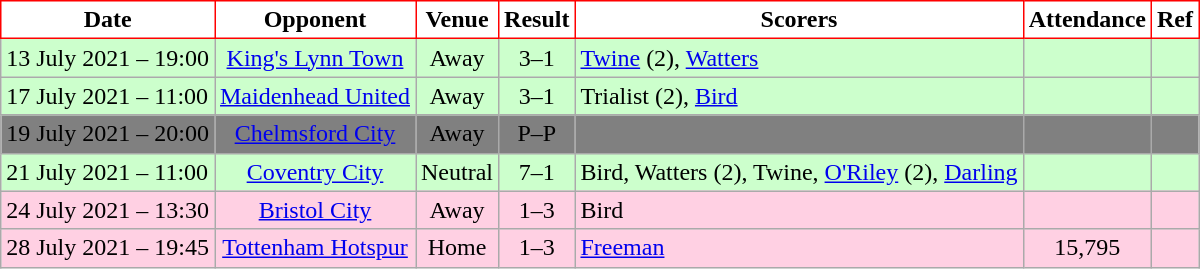<table class="wikitable">
<tr>
<th style="background:#FFFFFF; color:black; border:1px solid red;">Date</th>
<th style="background:#FFFFFF; color:black; border:1px solid red;">Opponent</th>
<th style="background:#FFFFFF; color:black; border:1px solid red;">Venue</th>
<th style="background:#FFFFFF; color:black; border:1px solid red;">Result</th>
<th style="background:#FFFFFF; color:black; border:1px solid red;">Scorers</th>
<th style="background:#FFFFFF; color:black; border:1px solid red;">Attendance</th>
<th style="background:#FFFFFF; color:black; border:1px solid red;">Ref</th>
</tr>
<tr bgcolor = #ccffcc>
<td>13 July 2021 – 19:00</td>
<td align="center"><a href='#'>King's Lynn Town</a></td>
<td align="center">Away</td>
<td align="center">3–1</td>
<td><a href='#'>Twine</a> (2), <a href='#'>Watters</a></td>
<td></td>
<td align="center"></td>
</tr>
<tr bgcolor = #ccffcc>
<td>17 July 2021 – 11:00</td>
<td align="center"><a href='#'>Maidenhead United</a></td>
<td align="center">Away</td>
<td align="center">3–1</td>
<td>Trialist (2), <a href='#'>Bird</a></td>
<td></td>
<td align="center"></td>
</tr>
<tr bgcolor = #808080>
<td>19 July 2021 – 20:00</td>
<td align="center"><a href='#'>Chelmsford City</a></td>
<td align="center">Away</td>
<td align="center">P–P</td>
<td></td>
<td></td>
<td align="center"></td>
</tr>
<tr bgcolor = #ccffcc>
<td>21 July 2021 – 11:00</td>
<td align="center"><a href='#'>Coventry City</a></td>
<td align="center">Neutral</td>
<td align="center">7–1</td>
<td>Bird, Watters (2), Twine, <a href='#'>O'Riley</a> (2), <a href='#'>Darling</a></td>
<td></td>
<td align="center"></td>
</tr>
<tr bgcolor = #ffd0e3>
<td>24 July 2021 – 13:30</td>
<td align="center"><a href='#'>Bristol City</a></td>
<td align="center">Away</td>
<td align="center">1–3</td>
<td>Bird</td>
<td></td>
<td align="center"></td>
</tr>
<tr bgcolor = #ffd0e3>
<td>28 July 2021 – 19:45</td>
<td align="center"><a href='#'>Tottenham Hotspur</a></td>
<td align="center">Home</td>
<td align="center">1–3</td>
<td><a href='#'>Freeman</a></td>
<td align="center">15,795</td>
<td align="center"></td>
</tr>
</table>
